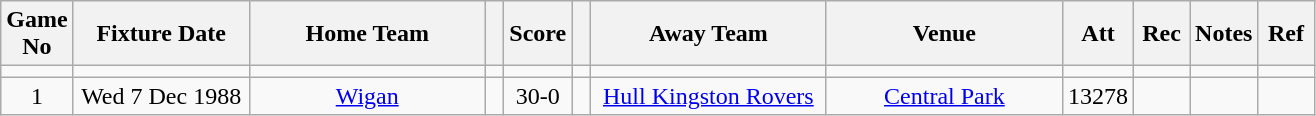<table class="wikitable" style="text-align:center;">
<tr>
<th width=10 abbr="No">Game No</th>
<th width=110 abbr="Date">Fixture Date</th>
<th width=150 abbr="Home Team">Home Team</th>
<th width=5 abbr="space"></th>
<th width=20 abbr="Score">Score</th>
<th width=5 abbr="space"></th>
<th width=150 abbr="Away Team">Away Team</th>
<th width=150 abbr="Venue">Venue</th>
<th width=30 abbr="Att">Att</th>
<th width=30 abbr="Rec">Rec</th>
<th width=20 abbr="Notes">Notes</th>
<th width=30 abbr="Ref">Ref</th>
</tr>
<tr>
<td></td>
<td></td>
<td></td>
<td></td>
<td></td>
<td></td>
<td></td>
<td></td>
<td></td>
<td></td>
<td></td>
</tr>
<tr>
<td>1</td>
<td>Wed 7 Dec 1988</td>
<td><a href='#'>Wigan</a></td>
<td></td>
<td>30-0</td>
<td></td>
<td><a href='#'>Hull Kingston Rovers</a></td>
<td><a href='#'>Central Park</a></td>
<td>13278</td>
<td></td>
<td></td>
<td></td>
</tr>
</table>
